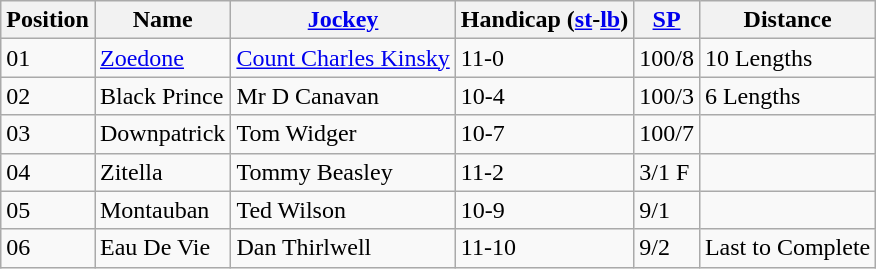<table class="wikitable sortable">
<tr>
<th data-sort-type="number">Position</th>
<th>Name</th>
<th><a href='#'>Jockey</a></th>
<th>Handicap (<a href='#'>st</a>-<a href='#'>lb</a>)</th>
<th><a href='#'>SP</a></th>
<th>Distance</th>
</tr>
<tr>
<td>01</td>
<td><a href='#'>Zoedone</a></td>
<td><a href='#'>Count Charles Kinsky</a></td>
<td>11-0</td>
<td>100/8</td>
<td>10 Lengths</td>
</tr>
<tr>
<td>02</td>
<td>Black Prince</td>
<td>Mr D Canavan</td>
<td>10-4</td>
<td>100/3</td>
<td>6 Lengths</td>
</tr>
<tr>
<td>03</td>
<td>Downpatrick</td>
<td>Tom Widger</td>
<td>10-7</td>
<td>100/7</td>
<td></td>
</tr>
<tr>
<td>04</td>
<td>Zitella</td>
<td>Tommy Beasley</td>
<td>11-2</td>
<td>3/1 F</td>
<td></td>
</tr>
<tr>
<td>05</td>
<td>Montauban</td>
<td>Ted Wilson</td>
<td>10-9</td>
<td>9/1</td>
<td></td>
</tr>
<tr>
<td>06</td>
<td>Eau De Vie</td>
<td>Dan Thirlwell</td>
<td>11-10</td>
<td>9/2</td>
<td>Last to Complete</td>
</tr>
</table>
